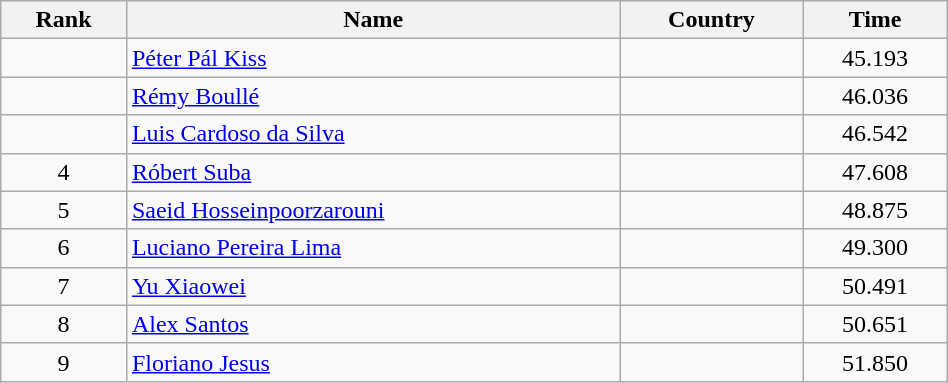<table class="wikitable" style="text-align:center;width: 50%">
<tr>
<th>Rank</th>
<th>Name</th>
<th>Country</th>
<th>Time</th>
</tr>
<tr>
<td></td>
<td align="left"><a href='#'>Péter Pál Kiss</a></td>
<td align="left"></td>
<td>45.193</td>
</tr>
<tr>
<td></td>
<td align="left"><a href='#'>Rémy Boullé</a></td>
<td align="left"></td>
<td>46.036</td>
</tr>
<tr>
<td></td>
<td align="left"><a href='#'>Luis Cardoso da Silva</a></td>
<td align="left"></td>
<td>46.542</td>
</tr>
<tr>
<td>4</td>
<td align="left"><a href='#'>Róbert Suba</a></td>
<td align="left"></td>
<td>47.608</td>
</tr>
<tr>
<td>5</td>
<td align="left"><a href='#'>Saeid Hosseinpoorzarouni</a></td>
<td align="left"></td>
<td>48.875</td>
</tr>
<tr>
<td>6</td>
<td align="left"><a href='#'>Luciano Pereira Lima</a></td>
<td align="left"></td>
<td>49.300</td>
</tr>
<tr>
<td>7</td>
<td align="left"><a href='#'>Yu Xiaowei</a></td>
<td align="left"></td>
<td>50.491</td>
</tr>
<tr>
<td>8</td>
<td align="left"><a href='#'>Alex Santos</a></td>
<td align="left"></td>
<td>50.651</td>
</tr>
<tr>
<td>9</td>
<td align="left"><a href='#'>Floriano Jesus</a></td>
<td align="left"></td>
<td>51.850</td>
</tr>
</table>
